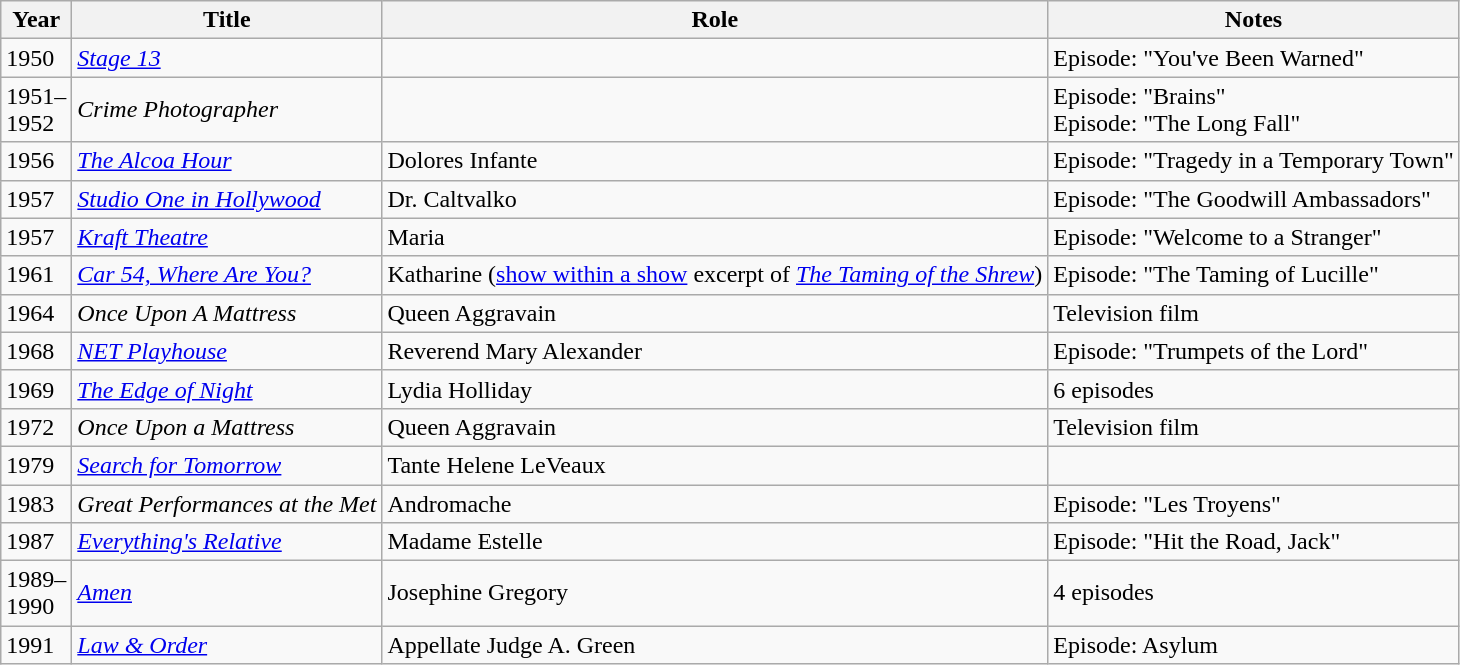<table class="wikitable">
<tr>
<th>Year</th>
<th>Title</th>
<th>Role</th>
<th>Notes</th>
</tr>
<tr>
<td>1950</td>
<td><em><a href='#'>Stage 13</a></em></td>
<td></td>
<td>Episode: "You've Been Warned"</td>
</tr>
<tr>
<td>1951–<br>1952</td>
<td><em>Crime Photographer</em></td>
<td></td>
<td>Episode: "Brains"<br>Episode: "The Long Fall"</td>
</tr>
<tr>
<td>1956</td>
<td><em><a href='#'>The Alcoa Hour</a></em></td>
<td>Dolores Infante</td>
<td>Episode: "Tragedy in a Temporary Town"</td>
</tr>
<tr>
<td>1957</td>
<td><em><a href='#'>Studio One in Hollywood</a></em></td>
<td>Dr. Caltvalko</td>
<td>Episode: "The Goodwill Ambassadors"</td>
</tr>
<tr>
<td>1957</td>
<td><em><a href='#'>Kraft Theatre</a></em></td>
<td>Maria</td>
<td>Episode: "Welcome to a Stranger"</td>
</tr>
<tr>
<td>1961</td>
<td><em><a href='#'>Car 54, Where Are You?</a></em></td>
<td>Katharine (<a href='#'>show within a show</a> excerpt of <em><a href='#'>The Taming of the Shrew</a></em>)</td>
<td>Episode: "The Taming of Lucille"</td>
</tr>
<tr>
<td>1964</td>
<td><em>Once Upon A Mattress</em></td>
<td>Queen Aggravain</td>
<td>Television film</td>
</tr>
<tr>
<td>1968</td>
<td><em><a href='#'>NET Playhouse</a></em></td>
<td>Reverend Mary Alexander</td>
<td>Episode: "Trumpets of the Lord"</td>
</tr>
<tr>
<td>1969</td>
<td><em><a href='#'>The Edge of Night</a></em></td>
<td>Lydia Holliday</td>
<td>6 episodes</td>
</tr>
<tr>
<td>1972</td>
<td><em>Once Upon a Mattress</em></td>
<td>Queen Aggravain</td>
<td>Television film</td>
</tr>
<tr>
<td>1979</td>
<td><em><a href='#'>Search for Tomorrow</a></em></td>
<td>Tante Helene LeVeaux</td>
<td></td>
</tr>
<tr>
<td>1983</td>
<td><em>Great Performances at the Met</em></td>
<td>Andromache</td>
<td>Episode: "Les Troyens"</td>
</tr>
<tr>
<td>1987</td>
<td><em><a href='#'>Everything's Relative</a></em></td>
<td>Madame Estelle</td>
<td>Episode: "Hit the Road, Jack"</td>
</tr>
<tr>
<td>1989–<br>1990</td>
<td><em><a href='#'>Amen</a></em></td>
<td>Josephine Gregory</td>
<td>4 episodes</td>
</tr>
<tr>
<td>1991</td>
<td><em><a href='#'>Law & Order</a></em></td>
<td>Appellate Judge A. Green</td>
<td>Episode: Asylum</td>
</tr>
</table>
